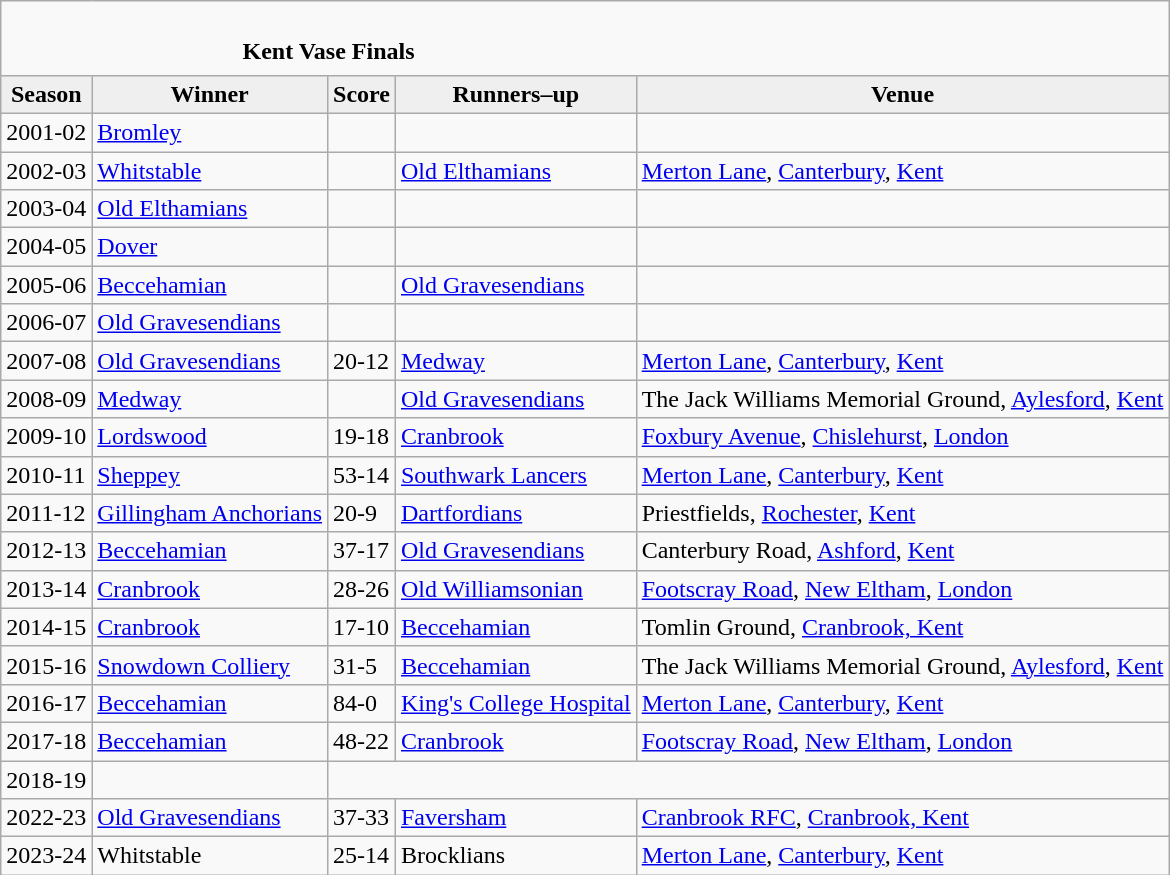<table class="wikitable" style="text-align: left;">
<tr>
<td colspan="5" cellpadding="0" cellspacing="0"><br><table border="0" style="width:100%;" cellpadding="0" cellspacing="0">
<tr>
<td style="width:20%; border:0;"></td>
<td style="border:0;"><strong>Kent Vase Finals</strong></td>
<td style="width:20%; border:0;"></td>
</tr>
</table>
</td>
</tr>
<tr>
<th style="background:#efefef;">Season</th>
<th style="background:#efefef">Winner</th>
<th style="background:#efefef">Score</th>
<th style="background:#efefef;">Runners–up</th>
<th style="background:#efefef;">Venue</th>
</tr>
<tr>
<td>2001-02</td>
<td><a href='#'>Bromley</a></td>
<td></td>
<td></td>
<td></td>
</tr>
<tr>
<td>2002-03</td>
<td><a href='#'>Whitstable</a></td>
<td></td>
<td><a href='#'>Old Elthamians</a></td>
<td><a href='#'>Merton Lane</a>, <a href='#'>Canterbury</a>, <a href='#'>Kent</a></td>
</tr>
<tr>
<td>2003-04</td>
<td><a href='#'>Old Elthamians</a></td>
<td></td>
<td></td>
<td></td>
</tr>
<tr>
<td>2004-05</td>
<td><a href='#'>Dover</a></td>
<td></td>
<td></td>
<td></td>
</tr>
<tr>
<td>2005-06</td>
<td><a href='#'>Beccehamian</a></td>
<td></td>
<td><a href='#'>Old Gravesendians</a></td>
<td></td>
</tr>
<tr>
<td>2006-07</td>
<td><a href='#'>Old Gravesendians</a></td>
<td></td>
<td></td>
<td></td>
</tr>
<tr>
<td>2007-08</td>
<td><a href='#'>Old Gravesendians</a></td>
<td>20-12</td>
<td><a href='#'>Medway</a></td>
<td><a href='#'>Merton Lane</a>, <a href='#'>Canterbury</a>, <a href='#'>Kent</a></td>
</tr>
<tr>
<td>2008-09</td>
<td><a href='#'>Medway</a></td>
<td></td>
<td><a href='#'>Old Gravesendians</a></td>
<td>The Jack Williams Memorial Ground, <a href='#'>Aylesford</a>, <a href='#'>Kent</a></td>
</tr>
<tr>
<td>2009-10</td>
<td><a href='#'>Lordswood</a></td>
<td>19-18</td>
<td><a href='#'>Cranbrook</a></td>
<td><a href='#'>Foxbury Avenue</a>, <a href='#'>Chislehurst</a>, <a href='#'>London</a></td>
</tr>
<tr>
<td>2010-11</td>
<td><a href='#'>Sheppey</a></td>
<td>53-14</td>
<td><a href='#'>Southwark Lancers</a></td>
<td><a href='#'>Merton Lane</a>, <a href='#'>Canterbury</a>, <a href='#'>Kent</a></td>
</tr>
<tr>
<td>2011-12</td>
<td><a href='#'>Gillingham Anchorians</a></td>
<td>20-9</td>
<td><a href='#'>Dartfordians</a></td>
<td>Priestfields, <a href='#'>Rochester</a>, <a href='#'>Kent</a></td>
</tr>
<tr>
<td>2012-13</td>
<td><a href='#'>Beccehamian</a></td>
<td>37-17</td>
<td><a href='#'>Old Gravesendians</a></td>
<td>Canterbury Road, <a href='#'>Ashford</a>, <a href='#'>Kent</a></td>
</tr>
<tr>
<td>2013-14</td>
<td><a href='#'>Cranbrook</a></td>
<td>28-26</td>
<td><a href='#'>Old Williamsonian</a></td>
<td><a href='#'>Footscray Road</a>, <a href='#'>New Eltham</a>, <a href='#'>London</a></td>
</tr>
<tr>
<td>2014-15</td>
<td><a href='#'>Cranbrook</a></td>
<td>17-10</td>
<td><a href='#'>Beccehamian</a></td>
<td>Tomlin Ground, <a href='#'>Cranbrook, Kent</a></td>
</tr>
<tr>
<td>2015-16</td>
<td><a href='#'>Snowdown Colliery</a></td>
<td>31-5</td>
<td><a href='#'>Beccehamian</a></td>
<td>The Jack Williams Memorial Ground, <a href='#'>Aylesford</a>, <a href='#'>Kent</a></td>
</tr>
<tr>
<td>2016-17</td>
<td><a href='#'>Beccehamian</a></td>
<td>84-0</td>
<td><a href='#'>King's College Hospital</a></td>
<td><a href='#'>Merton Lane</a>, <a href='#'>Canterbury</a>, <a href='#'>Kent</a></td>
</tr>
<tr>
<td>2017-18</td>
<td><a href='#'>Beccehamian</a></td>
<td>48-22</td>
<td><a href='#'>Cranbrook</a></td>
<td><a href='#'>Footscray Road</a>, <a href='#'>New Eltham</a>, <a href='#'>London</a></td>
</tr>
<tr>
<td>2018-19</td>
<td></td>
</tr>
<tr>
<td>2022-23</td>
<td><a href='#'>Old Gravesendians</a></td>
<td>37-33</td>
<td><a href='#'>Faversham</a></td>
<td><a href='#'>Cranbrook RFC</a>, <a href='#'>Cranbrook, Kent</a></td>
</tr>
<tr>
<td>2023-24</td>
<td>Whitstable</td>
<td>25-14</td>
<td>Brocklians</td>
<td><a href='#'>Merton Lane</a>, <a href='#'>Canterbury</a>, <a href='#'>Kent</a></td>
</tr>
</table>
